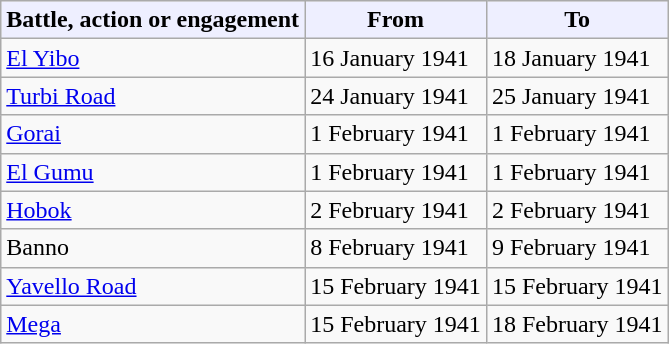<table class="wikitable">
<tr>
<th style="text align: left; background: #eeefff;">Battle, action or engagement</th>
<th style="text align: left; background: #eeefff;">From</th>
<th style="text align: left; background: #eeefff;">To</th>
</tr>
<tr>
<td><a href='#'>El Yibo</a></td>
<td>16 January 1941</td>
<td>18 January 1941</td>
</tr>
<tr>
<td><a href='#'>Turbi Road</a></td>
<td>24 January 1941</td>
<td>25 January 1941</td>
</tr>
<tr>
<td><a href='#'>Gorai</a></td>
<td>1 February 1941</td>
<td>1 February 1941</td>
</tr>
<tr>
<td><a href='#'>El Gumu</a></td>
<td>1 February 1941</td>
<td>1 February 1941</td>
</tr>
<tr>
<td><a href='#'>Hobok</a></td>
<td>2 February 1941</td>
<td>2 February 1941</td>
</tr>
<tr>
<td>Banno</td>
<td>8 February 1941</td>
<td>9 February 1941</td>
</tr>
<tr>
<td><a href='#'>Yavello Road</a></td>
<td>15 February 1941</td>
<td>15 February 1941</td>
</tr>
<tr>
<td><a href='#'>Mega</a></td>
<td>15 February 1941</td>
<td>18 February 1941</td>
</tr>
</table>
